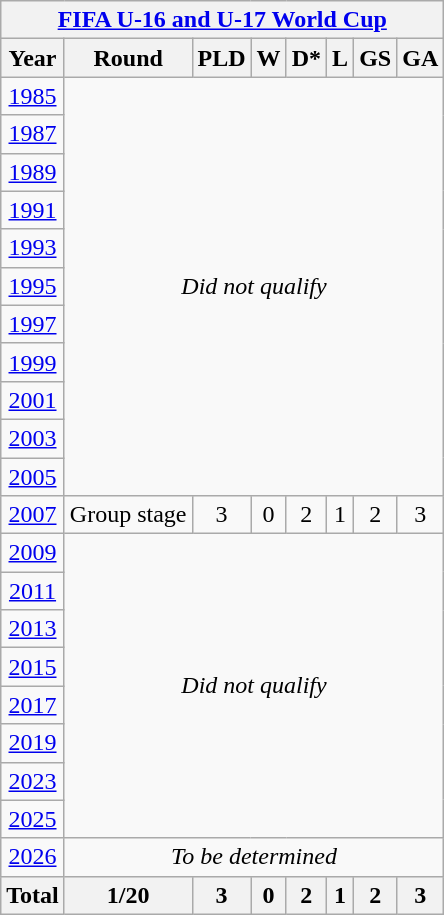<table class="wikitable" style="text-align: center;">
<tr>
<th colspan=8><a href='#'>FIFA U-16 and U-17 World Cup</a></th>
</tr>
<tr>
<th>Year</th>
<th>Round</th>
<th>PLD</th>
<th>W</th>
<th>D*</th>
<th>L</th>
<th>GS</th>
<th>GA</th>
</tr>
<tr>
<td> <a href='#'>1985</a></td>
<td colspan=7 rowspan=11><em>Did not qualify</em></td>
</tr>
<tr>
<td> <a href='#'>1987</a></td>
</tr>
<tr>
<td> <a href='#'>1989</a></td>
</tr>
<tr>
<td> <a href='#'>1991</a></td>
</tr>
<tr>
<td> <a href='#'>1993</a></td>
</tr>
<tr>
<td> <a href='#'>1995</a></td>
</tr>
<tr>
<td> <a href='#'>1997</a></td>
</tr>
<tr>
<td> <a href='#'>1999</a></td>
</tr>
<tr>
<td> <a href='#'>2001</a></td>
</tr>
<tr>
<td> <a href='#'>2003</a></td>
</tr>
<tr>
<td> <a href='#'>2005</a></td>
</tr>
<tr>
<td> <a href='#'>2007</a></td>
<td>Group stage</td>
<td>3</td>
<td>0</td>
<td>2</td>
<td>1</td>
<td>2</td>
<td>3</td>
</tr>
<tr>
<td> <a href='#'>2009</a></td>
<td colspan=7 rowspan=8><em>Did not qualify</em></td>
</tr>
<tr>
<td> <a href='#'>2011</a></td>
</tr>
<tr>
<td> <a href='#'>2013</a></td>
</tr>
<tr>
<td> <a href='#'>2015</a></td>
</tr>
<tr>
<td> <a href='#'>2017</a></td>
</tr>
<tr>
<td> <a href='#'>2019</a></td>
</tr>
<tr>
<td> <a href='#'>2023</a></td>
</tr>
<tr>
<td> <a href='#'>2025</a></td>
</tr>
<tr>
<td> <a href='#'>2026</a></td>
<td colspan=7><em>To be determined</em></td>
</tr>
<tr>
<th>Total</th>
<th>1/20</th>
<th>3</th>
<th>0</th>
<th>2</th>
<th>1</th>
<th>2</th>
<th>3</th>
</tr>
</table>
